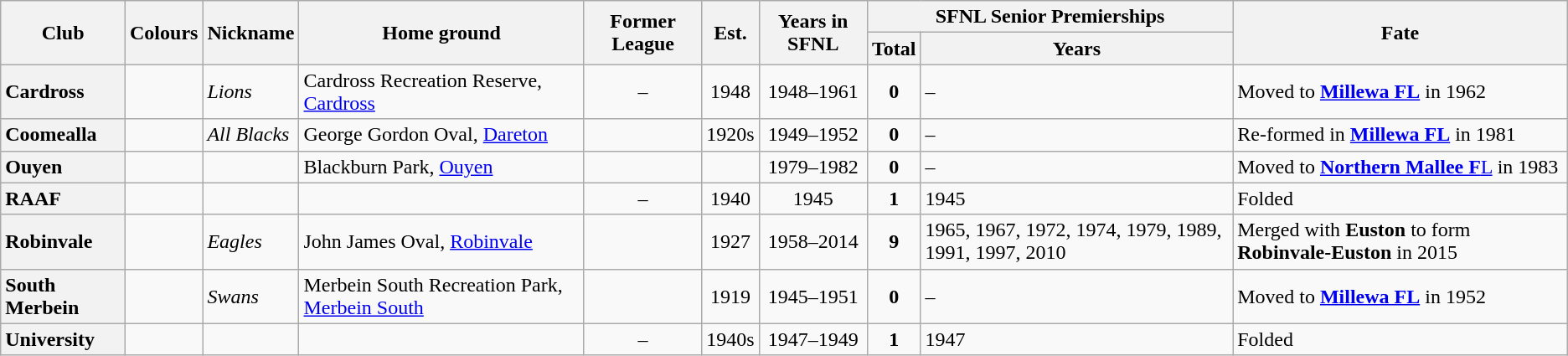<table class="wikitable sortable">
<tr>
<th rowspan="2">Club</th>
<th rowspan="2">Colours</th>
<th rowspan="2">Nickname</th>
<th rowspan="2">Home ground</th>
<th rowspan="2">Former League</th>
<th rowspan="2">Est.</th>
<th rowspan="2">Years in SFNL</th>
<th colspan="2">SFNL Senior Premierships</th>
<th rowspan="2">Fate</th>
</tr>
<tr>
<th>Total</th>
<th>Years</th>
</tr>
<tr>
<th style="text-align:left">Cardross</th>
<td></td>
<td><em>Lions</em></td>
<td>Cardross Recreation Reserve, <a href='#'>Cardross</a></td>
<td align="center">–</td>
<td align="center">1948</td>
<td align="center">1948–1961</td>
<td align="center"><strong>0</strong></td>
<td>–</td>
<td>Moved to <a href='#'><strong>Millewa FL</strong></a> in 1962</td>
</tr>
<tr>
<th style="text-align:left">Coomealla</th>
<td></td>
<td><em>All Blacks</em></td>
<td>George Gordon Oval, <a href='#'>Dareton</a></td>
<td align="center"></td>
<td align="center">1920s</td>
<td align="center">1949–1952</td>
<td align="center"><strong>0</strong></td>
<td>–</td>
<td>Re-formed in <a href='#'><strong>Millewa FL</strong></a> in 1981</td>
</tr>
<tr>
<th style="text-align:left">Ouyen</th>
<td></td>
<td></td>
<td>Blackburn Park, <a href='#'>Ouyen</a></td>
<td align="center"></td>
<td align="center"></td>
<td align="center">1979–1982</td>
<td align="center"><strong>0</strong></td>
<td>–</td>
<td>Moved to <a href='#'><strong>Northern Mallee F</strong>L</a> in 1983</td>
</tr>
<tr>
<th style="text-align:left">RAAF</th>
<td></td>
<td></td>
<td></td>
<td align="center">–</td>
<td align="center">1940</td>
<td align="center">1945</td>
<td align="center"><strong>1</strong></td>
<td>1945</td>
<td>Folded</td>
</tr>
<tr>
<th style="text-align:left">Robinvale</th>
<td></td>
<td><em>Eagles</em></td>
<td>John James Oval, <a href='#'>Robinvale</a></td>
<td align="center"></td>
<td align="center">1927</td>
<td align="center">1958–2014</td>
<td align="center"><strong>9</strong></td>
<td>1965, 1967, 1972, 1974, 1979, 1989, 1991, 1997, 2010</td>
<td>Merged with <strong>Euston</strong> to form <strong>Robinvale-Euston</strong> in 2015</td>
</tr>
<tr>
<th style="text-align:left">South Merbein</th>
<td></td>
<td><em>Swans</em></td>
<td>Merbein South Recreation Park, <a href='#'>Merbein South</a></td>
<td align="center"></td>
<td align="center">1919</td>
<td align="center">1945–1951</td>
<td align="center"><strong>0</strong></td>
<td>–</td>
<td>Moved to <a href='#'><strong>Millewa FL</strong></a> in 1952</td>
</tr>
<tr>
<th style="text-align:left">University</th>
<td></td>
<td></td>
<td></td>
<td align="center">–</td>
<td align="center">1940s</td>
<td align="center">1947–1949</td>
<td align="center"><strong>1</strong></td>
<td>1947</td>
<td>Folded</td>
</tr>
</table>
